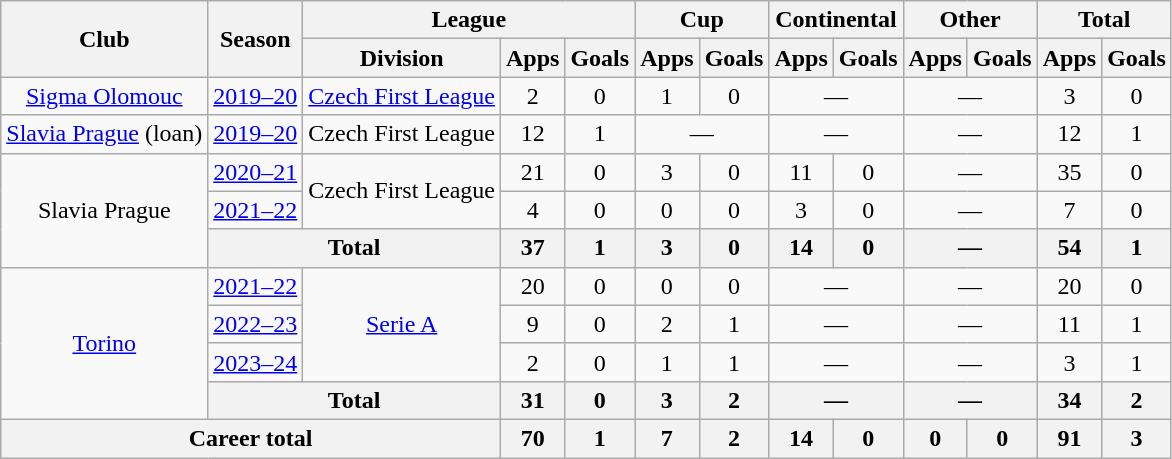<table class="wikitable" style="text-align:center">
<tr>
<th rowspan="2">Club</th>
<th rowspan="2">Season</th>
<th colspan="3">League</th>
<th colspan="2">Cup</th>
<th colspan="2">Continental</th>
<th colspan="2">Other</th>
<th colspan="2">Total</th>
</tr>
<tr>
<th>Division</th>
<th>Apps</th>
<th>Goals</th>
<th>Apps</th>
<th>Goals</th>
<th>Apps</th>
<th>Goals</th>
<th>Apps</th>
<th>Goals</th>
<th>Apps</th>
<th>Goals</th>
</tr>
<tr>
<td><a href='#'>Sigma Olomouc</a></td>
<td><a href='#'>2019–20</a></td>
<td><a href='#'>Czech First League</a></td>
<td>2</td>
<td>0</td>
<td>1</td>
<td>0</td>
<td colspan="2">—</td>
<td colspan="2">—</td>
<td>3</td>
<td>0</td>
</tr>
<tr>
<td><a href='#'>Slavia Prague</a> (loan)</td>
<td><a href='#'>2019–20</a></td>
<td>Czech First League</td>
<td>12</td>
<td>1</td>
<td colspan="2">—</td>
<td colspan="2">—</td>
<td colspan="2">—</td>
<td>12</td>
<td>1</td>
</tr>
<tr>
<td rowspan="3">Slavia Prague</td>
<td><a href='#'>2020–21</a></td>
<td rowspan="2">Czech First League</td>
<td>21</td>
<td>0</td>
<td>3</td>
<td>0</td>
<td>11</td>
<td>0</td>
<td colspan="2">—</td>
<td>35</td>
<td>0</td>
</tr>
<tr>
<td><a href='#'>2021–22</a></td>
<td>4</td>
<td>0</td>
<td>0</td>
<td>0</td>
<td>3</td>
<td>0</td>
<td colspan="2">—</td>
<td>7</td>
<td>0</td>
</tr>
<tr>
<th colspan="2">Total</th>
<th>37</th>
<th>1</th>
<th>3</th>
<th>0</th>
<th>14</th>
<th>0</th>
<th colspan="2">—</th>
<th>54</th>
<th>1</th>
</tr>
<tr>
<td rowspan="4"><a href='#'>Torino</a></td>
<td><a href='#'>2021–22</a></td>
<td rowspan="3"><a href='#'>Serie A</a></td>
<td>20</td>
<td>0</td>
<td>0</td>
<td>0</td>
<td colspan="2">—</td>
<td colspan="2">—</td>
<td>20</td>
<td>0</td>
</tr>
<tr>
<td><a href='#'>2022–23</a></td>
<td>9</td>
<td>0</td>
<td>2</td>
<td>1</td>
<td colspan="2">—</td>
<td colspan="2">—</td>
<td>11</td>
<td>1</td>
</tr>
<tr>
<td><a href='#'>2023–24</a></td>
<td>2</td>
<td>0</td>
<td>1</td>
<td>1</td>
<td colspan="2">—</td>
<td colspan="2">—</td>
<td>3</td>
<td>1</td>
</tr>
<tr>
<th colspan="2">Total</th>
<th>31</th>
<th>0</th>
<th>3</th>
<th>2</th>
<th colspan="2">—</th>
<th colspan="2">—</th>
<th>34</th>
<th>2</th>
</tr>
<tr>
<th colspan="3">Career total</th>
<th>70</th>
<th>1</th>
<th>7</th>
<th>2</th>
<th>14</th>
<th>0</th>
<th>0</th>
<th>0</th>
<th>91</th>
<th>3</th>
</tr>
</table>
